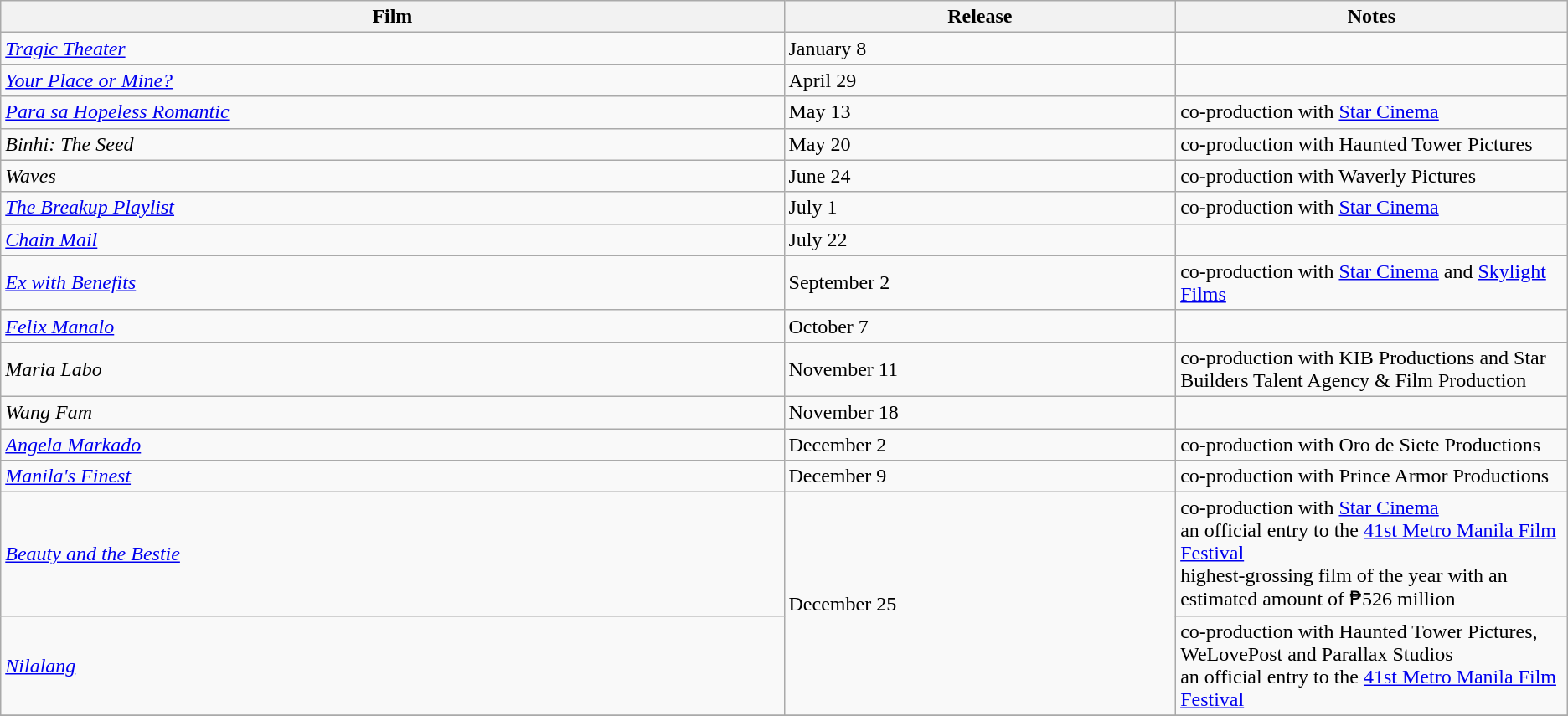<table class="wikitable sortable">
<tr>
<th style="width:30%;">Film </th>
<th style="width:15%;">Release</th>
<th style="width:15%;">Notes</th>
</tr>
<tr>
<td><em><a href='#'>Tragic Theater</a></em></td>
<td>January 8</td>
<td></td>
</tr>
<tr>
<td><em><a href='#'>Your Place or Mine?</a></em></td>
<td>April 29</td>
<td></td>
</tr>
<tr>
<td><em><a href='#'>Para sa Hopeless Romantic</a></em></td>
<td>May 13</td>
<td>co-production with <a href='#'>Star Cinema</a></td>
</tr>
<tr>
<td><em>Binhi: The Seed</em></td>
<td>May 20</td>
<td>co-production with Haunted Tower Pictures</td>
</tr>
<tr>
<td><em>Waves</em></td>
<td>June 24</td>
<td>co-production with Waverly Pictures</td>
</tr>
<tr>
<td><em><a href='#'>The Breakup Playlist</a></em></td>
<td>July 1</td>
<td>co-production with <a href='#'>Star Cinema</a></td>
</tr>
<tr>
<td><em><a href='#'>Chain Mail</a></em></td>
<td>July 22</td>
<td></td>
</tr>
<tr>
<td><em><a href='#'>Ex with Benefits</a></em></td>
<td>September 2</td>
<td>co-production with <a href='#'>Star Cinema</a> and <a href='#'>Skylight Films</a></td>
</tr>
<tr>
<td><em><a href='#'>Felix Manalo</a></em></td>
<td>October 7</td>
<td></td>
</tr>
<tr>
<td><em>Maria Labo</em></td>
<td>November 11</td>
<td>co-production with KIB Productions and Star Builders Talent Agency & Film Production</td>
</tr>
<tr>
<td><em>Wang Fam</em></td>
<td>November 18</td>
<td></td>
</tr>
<tr>
<td><em><a href='#'>Angela Markado</a></em></td>
<td>December 2</td>
<td>co-production with Oro de Siete Productions</td>
</tr>
<tr>
<td><em><a href='#'>Manila's Finest</a></em></td>
<td>December 9</td>
<td>co-production with Prince Armor Productions</td>
</tr>
<tr>
<td><em><a href='#'>Beauty and the Bestie</a></em></td>
<td rowspan="2">December 25</td>
<td>co-production with <a href='#'>Star Cinema</a> <br> an official entry to the <a href='#'>41st Metro Manila Film Festival</a> <br> highest-grossing film of the year with an estimated amount of ₱526 million</td>
</tr>
<tr>
<td><em><a href='#'>Nilalang</a></em></td>
<td>co-production with Haunted Tower Pictures, WeLovePost and Parallax Studios <br> an official entry to the <a href='#'>41st Metro Manila Film Festival</a></td>
</tr>
<tr>
</tr>
</table>
